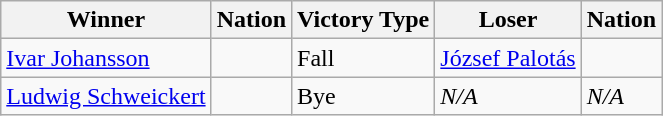<table class="wikitable sortable" style="text-align:left;">
<tr>
<th>Winner</th>
<th>Nation</th>
<th>Victory Type</th>
<th>Loser</th>
<th>Nation</th>
</tr>
<tr>
<td><a href='#'>Ivar Johansson</a></td>
<td></td>
<td>Fall</td>
<td><a href='#'>József Palotás</a></td>
<td></td>
</tr>
<tr>
<td><a href='#'>Ludwig Schweickert</a></td>
<td></td>
<td>Bye</td>
<td><em>N/A</em></td>
<td><em>N/A</em></td>
</tr>
</table>
